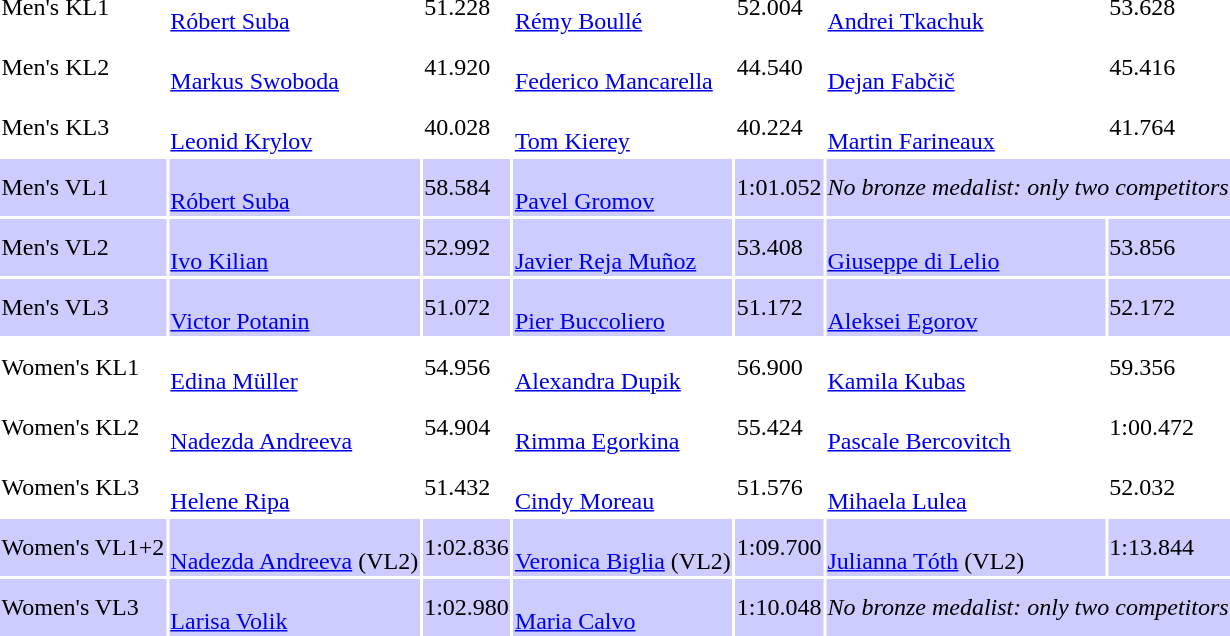<table>
<tr>
<td>Men's KL1</td>
<td><br><a href='#'>Róbert Suba</a></td>
<td>51.228</td>
<td><br><a href='#'>Rémy Boullé</a></td>
<td>52.004</td>
<td><br><a href='#'>Andrei Tkachuk</a></td>
<td>53.628</td>
</tr>
<tr>
<td>Men's KL2</td>
<td><br><a href='#'>Markus Swoboda</a></td>
<td>41.920</td>
<td><br><a href='#'>Federico Mancarella</a></td>
<td>44.540</td>
<td><br><a href='#'>Dejan Fabčič</a></td>
<td>45.416</td>
</tr>
<tr>
<td>Men's KL3</td>
<td><br><a href='#'>Leonid Krylov</a></td>
<td>40.028</td>
<td><br><a href='#'>Tom Kierey</a></td>
<td>40.224</td>
<td><br><a href='#'>Martin Farineaux</a></td>
<td>41.764</td>
</tr>
<tr bgcolor=ccccff>
<td>Men's VL1</td>
<td><br><a href='#'>Róbert Suba</a></td>
<td>58.584</td>
<td><br><a href='#'>Pavel Gromov</a></td>
<td>1:01.052</td>
<td colspan=2><em>No bronze medalist: only two competitors</em></td>
</tr>
<tr bgcolor=ccccff>
<td>Men's VL2</td>
<td><br><a href='#'>Ivo Kilian</a></td>
<td>52.992</td>
<td><br><a href='#'>Javier Reja Muñoz</a></td>
<td>53.408</td>
<td><br><a href='#'>Giuseppe di Lelio</a></td>
<td>53.856</td>
</tr>
<tr bgcolor=ccccff>
<td>Men's VL3</td>
<td><br><a href='#'>Victor Potanin</a></td>
<td>51.072</td>
<td><br><a href='#'>Pier Buccoliero</a></td>
<td>51.172</td>
<td><br><a href='#'>Aleksei Egorov</a></td>
<td>52.172</td>
</tr>
<tr>
<td>Women's KL1</td>
<td><br><a href='#'>Edina Müller</a></td>
<td>54.956</td>
<td><br><a href='#'>Alexandra Dupik</a></td>
<td>56.900</td>
<td><br><a href='#'>Kamila Kubas</a></td>
<td>59.356</td>
</tr>
<tr>
<td>Women's KL2</td>
<td><br><a href='#'>Nadezda Andreeva</a></td>
<td>54.904</td>
<td><br><a href='#'>Rimma Egorkina</a></td>
<td>55.424</td>
<td><br><a href='#'>Pascale Bercovitch</a></td>
<td>1:00.472</td>
</tr>
<tr>
<td>Women's KL3</td>
<td><br><a href='#'>Helene Ripa</a></td>
<td>51.432</td>
<td><br><a href='#'>Cindy Moreau</a></td>
<td>51.576</td>
<td><br><a href='#'>Mihaela Lulea</a></td>
<td>52.032</td>
</tr>
<tr bgcolor=ccccff>
<td>Women's VL1+2</td>
<td><br><a href='#'>Nadezda Andreeva</a> (VL2)</td>
<td>1:02.836</td>
<td><br><a href='#'>Veronica Biglia</a> (VL2)</td>
<td>1:09.700</td>
<td><br><a href='#'>Julianna Tóth</a> (VL2)</td>
<td>1:13.844</td>
</tr>
<tr bgcolor=ccccff>
<td>Women's VL3</td>
<td><br><a href='#'>Larisa Volik</a></td>
<td>1:02.980</td>
<td><br><a href='#'>Maria Calvo</a></td>
<td>1:10.048</td>
<td colspan=2><em>No bronze medalist: only two competitors</em></td>
</tr>
</table>
